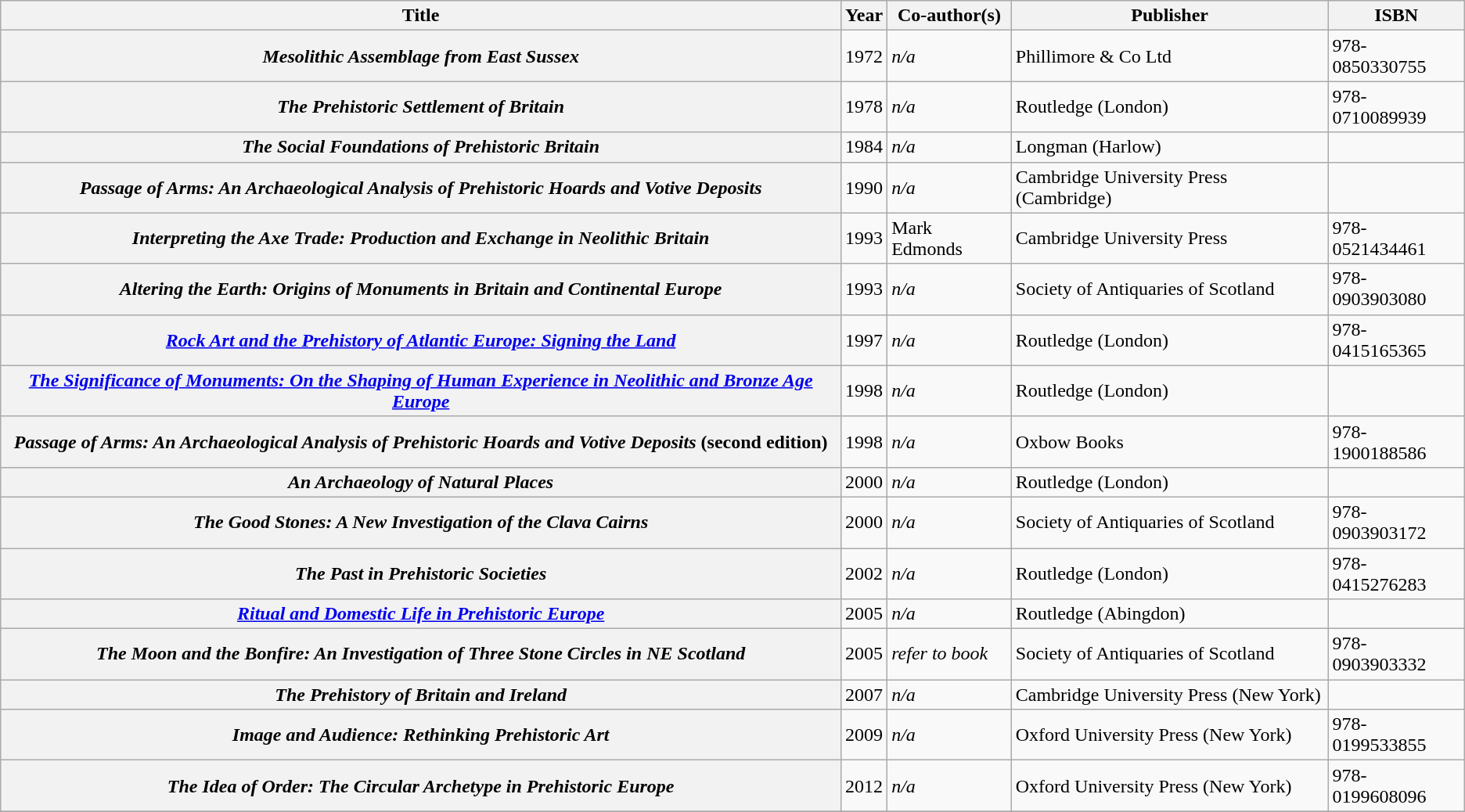<table class="wikitable plainrowheaders sortable">
<tr>
<th scope="col">Title</th>
<th scope="col">Year</th>
<th scope="col">Co-author(s)</th>
<th scope="col">Publisher</th>
<th scope="col" class="unsortable">ISBN</th>
</tr>
<tr>
<th scope="row"><em>Mesolithic Assemblage from East Sussex</em></th>
<td>1972</td>
<td><em>n/a</em></td>
<td>Phillimore & Co Ltd</td>
<td>978-0850330755</td>
</tr>
<tr>
<th scope="row"><em>The Prehistoric Settlement of Britain</em></th>
<td>1978</td>
<td><em>n/a</em></td>
<td>Routledge (London)</td>
<td>978-0710089939</td>
</tr>
<tr>
<th scope="row"><em>The Social Foundations of Prehistoric Britain</em></th>
<td>1984</td>
<td><em>n/a</em></td>
<td>Longman (Harlow)</td>
<td></td>
</tr>
<tr>
<th scope="row"><em>Passage of Arms: An Archaeological Analysis of Prehistoric Hoards and Votive Deposits</em></th>
<td>1990</td>
<td><em>n/a</em></td>
<td>Cambridge University Press (Cambridge)</td>
<td></td>
</tr>
<tr>
<th scope="row"><em>Interpreting the Axe Trade: Production and Exchange in Neolithic Britain</em></th>
<td>1993</td>
<td>Mark Edmonds</td>
<td>Cambridge University Press</td>
<td>978-0521434461</td>
</tr>
<tr>
<th scope="row"><em>Altering the Earth: Origins of Monuments in Britain and Continental Europe</em></th>
<td>1993</td>
<td><em>n/a</em></td>
<td>Society of Antiquaries of Scotland</td>
<td>978-0903903080</td>
</tr>
<tr>
<th scope="row"><em><a href='#'>Rock Art and the Prehistory of Atlantic Europe: Signing the Land</a></em></th>
<td>1997</td>
<td><em>n/a</em></td>
<td>Routledge (London)</td>
<td>978-0415165365</td>
</tr>
<tr>
<th scope="row"><em><a href='#'>The Significance of Monuments: On the Shaping of Human Experience in Neolithic and Bronze Age Europe</a></em></th>
<td>1998</td>
<td><em>n/a</em></td>
<td>Routledge (London)</td>
<td></td>
</tr>
<tr>
<th scope="row"><em>Passage of Arms: An Archaeological Analysis of Prehistoric Hoards and Votive Deposits</em> (second edition)</th>
<td>1998</td>
<td><em>n/a</em></td>
<td>Oxbow Books</td>
<td>978-1900188586</td>
</tr>
<tr>
<th scope="row"><em>An Archaeology of Natural Places</em></th>
<td>2000</td>
<td><em>n/a</em></td>
<td>Routledge (London)</td>
<td></td>
</tr>
<tr>
<th scope="row"><em>The Good Stones: A New Investigation of the Clava Cairns</em></th>
<td>2000</td>
<td><em>n/a</em></td>
<td>Society of Antiquaries of Scotland</td>
<td>978-0903903172</td>
</tr>
<tr>
<th scope="row"><em>The Past in Prehistoric Societies</em></th>
<td>2002</td>
<td><em>n/a</em></td>
<td>Routledge (London)</td>
<td>978-0415276283</td>
</tr>
<tr>
<th scope="row"><em><a href='#'>Ritual and Domestic Life in Prehistoric Europe</a></em></th>
<td>2005</td>
<td><em>n/a</em></td>
<td>Routledge (Abingdon)</td>
<td></td>
</tr>
<tr>
<th scope="row"><em>The Moon and the Bonfire: An Investigation of Three Stone Circles in NE Scotland</em></th>
<td>2005</td>
<td><em>refer to book</em></td>
<td>Society of Antiquaries of Scotland</td>
<td>978-0903903332</td>
</tr>
<tr>
<th scope="row"><em>The Prehistory of Britain and Ireland</em></th>
<td>2007</td>
<td><em>n/a</em></td>
<td>Cambridge University Press (New York)</td>
<td></td>
</tr>
<tr>
<th scope="row"><em>Image and Audience: Rethinking Prehistoric Art</em></th>
<td>2009</td>
<td><em>n/a</em></td>
<td>Oxford University Press (New York)</td>
<td>978-0199533855</td>
</tr>
<tr>
<th scope="row"><em>The Idea of Order: The Circular Archetype in Prehistoric Europe</em></th>
<td>2012</td>
<td><em>n/a</em></td>
<td>Oxford University Press (New York)</td>
<td>978-0199608096</td>
</tr>
<tr>
</tr>
</table>
